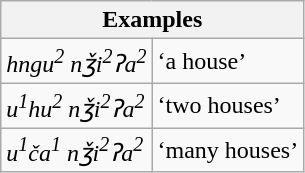<table class="wikitable">
<tr>
<th colspan="2">Examples</th>
</tr>
<tr>
<td><em>hngu<sup>2</sup> nǯi<sup>2</sup>ʔa<sup>2</sup></em></td>
<td>‘a house’</td>
</tr>
<tr>
<td><em>u<sup>1</sup>hu<sup>2</sup> nǯi<sup>2</sup>ʔa<sup>2</sup></em></td>
<td>‘two houses’</td>
</tr>
<tr>
<td><em>u<sup>1</sup>ča<sup>1</sup>  nǯi<sup>2</sup>ʔa<sup>2</sup></em></td>
<td>‘many houses’</td>
</tr>
</table>
